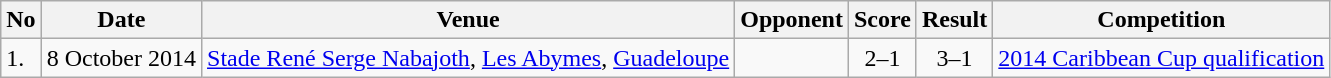<table class="wikitable">
<tr>
<th>No</th>
<th>Date</th>
<th>Venue</th>
<th>Opponent</th>
<th>Score</th>
<th>Result</th>
<th>Competition</th>
</tr>
<tr>
<td>1.</td>
<td>8 October 2014</td>
<td><a href='#'>Stade René Serge Nabajoth</a>, <a href='#'>Les Abymes</a>, <a href='#'>Guadeloupe</a></td>
<td></td>
<td align=center>2–1</td>
<td align=center>3–1</td>
<td><a href='#'>2014 Caribbean Cup qualification</a></td>
</tr>
</table>
